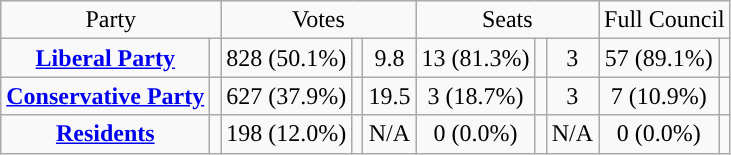<table class=wikitable style="text-align:center;">
<tr>
<td colspan=2>Party</td>
<td colspan=3>Votes</td>
<td colspan=3>Seats</td>
<td colspan=3>Full Council</td>
</tr>
<tr>
<td><strong><a href='#'>Liberal Party</a></strong></td>
<td style="background:"></td>
<td>828 (50.1%)</td>
<td></td>
<td> 9.8</td>
<td>13 (81.3%)</td>
<td></td>
<td> 3</td>
<td>57 (89.1%)</td>
<td></td>
</tr>
<tr>
<td><strong><a href='#'>Conservative Party</a></strong></td>
<td style="background:"></td>
<td>627 (37.9%)</td>
<td></td>
<td> 19.5</td>
<td>3 (18.7%)</td>
<td></td>
<td> 3</td>
<td>7 (10.9%)</td>
<td></td>
</tr>
<tr>
<td><strong><a href='#'>Residents</a></strong></td>
<td style="background:"></td>
<td>198 (12.0%)</td>
<td></td>
<td>N/A</td>
<td>0 (0.0%)</td>
<td></td>
<td>N/A</td>
<td>0 (0.0%)</td>
<td></td>
</tr>
</table>
